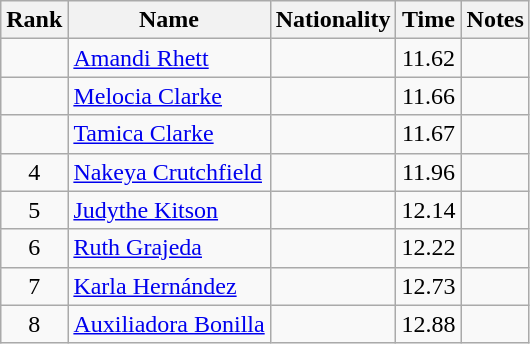<table class="wikitable sortable" style="text-align:center">
<tr>
<th>Rank</th>
<th>Name</th>
<th>Nationality</th>
<th>Time</th>
<th>Notes</th>
</tr>
<tr>
<td align=center></td>
<td align=left><a href='#'>Amandi Rhett</a></td>
<td align=left></td>
<td>11.62</td>
<td></td>
</tr>
<tr>
<td align=center></td>
<td align=left><a href='#'>Melocia Clarke</a></td>
<td align=left></td>
<td>11.66</td>
<td></td>
</tr>
<tr>
<td align=center></td>
<td align=left><a href='#'>Tamica Clarke</a></td>
<td align=left></td>
<td>11.67</td>
<td></td>
</tr>
<tr>
<td align=center>4</td>
<td align=left><a href='#'>Nakeya Crutchfield</a></td>
<td align=left></td>
<td>11.96</td>
<td></td>
</tr>
<tr>
<td align=center>5</td>
<td align=left><a href='#'>Judythe Kitson</a></td>
<td align=left></td>
<td>12.14</td>
<td></td>
</tr>
<tr>
<td align=center>6</td>
<td align=left><a href='#'>Ruth Grajeda</a></td>
<td align=left></td>
<td>12.22</td>
<td></td>
</tr>
<tr>
<td align=center>7</td>
<td align=left><a href='#'>Karla Hernández</a></td>
<td align=left></td>
<td>12.73</td>
<td></td>
</tr>
<tr>
<td align=center>8</td>
<td align=left><a href='#'>Auxiliadora Bonilla</a></td>
<td align=left></td>
<td>12.88</td>
<td></td>
</tr>
</table>
